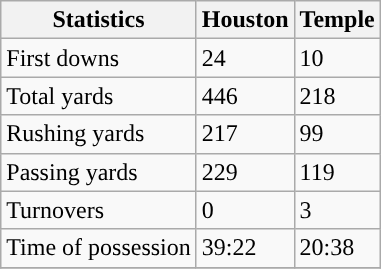<table class="wikitable">
<tr>
<th>Statistics</th>
<th>Houston</th>
<th>Temple</th>
</tr>
<tr>
<td>First downs</td>
<td>24</td>
<td>10</td>
</tr>
<tr>
<td>Total yards</td>
<td>446</td>
<td>218</td>
</tr>
<tr>
<td>Rushing yards</td>
<td>217</td>
<td>99</td>
</tr>
<tr>
<td>Passing yards</td>
<td>229</td>
<td>119</td>
</tr>
<tr>
<td>Turnovers</td>
<td>0</td>
<td>3</td>
</tr>
<tr>
<td>Time of possession</td>
<td>39:22</td>
<td>20:38</td>
</tr>
<tr>
</tr>
</table>
